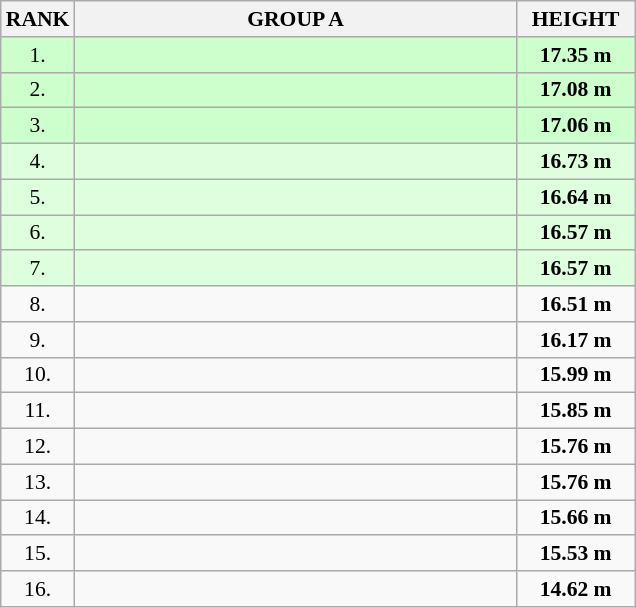<table class="wikitable" style="border-collapse: collapse; font-size: 90%;">
<tr>
<th>RANK</th>
<th align="center" style="width: 20em">GROUP A</th>
<th align="center" style="width: 5em">HEIGHT</th>
</tr>
<tr style="background:#ccffcc;">
<td align="center">1.</td>
<td></td>
<td align="center"><strong>17.35 m</strong></td>
</tr>
<tr style="background:#ccffcc;">
<td align="center">2.</td>
<td></td>
<td align="center"><strong>17.08 m</strong></td>
</tr>
<tr style="background:#ccffcc;">
<td align="center">3.</td>
<td></td>
<td align="center"><strong>17.06 m</strong></td>
</tr>
<tr style="background:#ddffdd;">
<td align="center">4.</td>
<td></td>
<td align="center"><strong>16.73 m</strong></td>
</tr>
<tr style="background:#ddffdd;">
<td align="center">5.</td>
<td></td>
<td align="center"><strong>16.64 m</strong></td>
</tr>
<tr style="background:#ddffdd;">
<td align="center">6.</td>
<td></td>
<td align="center"><strong>16.57 m</strong></td>
</tr>
<tr style="background:#ddffdd;">
<td align="center">7.</td>
<td></td>
<td align="center"><strong>16.57 m</strong></td>
</tr>
<tr>
<td align="center">8.</td>
<td></td>
<td align="center"><strong>16.51 m</strong></td>
</tr>
<tr>
<td align="center">9.</td>
<td></td>
<td align="center"><strong>16.17 m</strong></td>
</tr>
<tr>
<td align="center">10.</td>
<td></td>
<td align="center"><strong>15.99 m</strong></td>
</tr>
<tr>
<td align="center">11.</td>
<td></td>
<td align="center"><strong>15.85 m</strong></td>
</tr>
<tr>
<td align="center">12.</td>
<td></td>
<td align="center"><strong>15.76 m</strong></td>
</tr>
<tr>
<td align="center">13.</td>
<td></td>
<td align="center"><strong>15.76 m</strong></td>
</tr>
<tr>
<td align="center">14.</td>
<td></td>
<td align="center"><strong>15.66 m</strong></td>
</tr>
<tr>
<td align="center">15.</td>
<td></td>
<td align="center"><strong>15.53 m</strong></td>
</tr>
<tr>
<td align="center">16.</td>
<td></td>
<td align="center"><strong>14.62 m</strong></td>
</tr>
</table>
